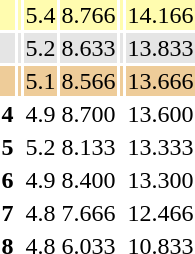<table>
<tr style="background: #fffcaf">
<th scope=row style="text-align:center"></th>
<td align=left></td>
<td>5.4</td>
<td>8.766</td>
<td></td>
<td>14.166</td>
</tr>
<tr style="background: #e5e5e5">
<th scope=row style="text-align:center"></th>
<td align=left></td>
<td>5.2</td>
<td>8.633</td>
<td></td>
<td>13.833</td>
</tr>
<tr style="background: #eecc99">
<th scope=row style="text-align:center"></th>
<td align=left></td>
<td>5.1</td>
<td>8.566</td>
<td></td>
<td>13.666</td>
</tr>
<tr>
<th scope=row style="text-align:center">4</th>
<td align=left></td>
<td>4.9</td>
<td>8.700</td>
<td></td>
<td>13.600</td>
</tr>
<tr>
<th scope=row style="text-align:center">5</th>
<td align=left></td>
<td>5.2</td>
<td>8.133</td>
<td></td>
<td>13.333</td>
</tr>
<tr>
<th scope=row style="text-align:center">6</th>
<td align=left></td>
<td>4.9</td>
<td>8.400</td>
<td></td>
<td>13.300</td>
</tr>
<tr>
<th scope=row style="text-align:center">7</th>
<td align=left></td>
<td>4.8</td>
<td>7.666</td>
<td></td>
<td>12.466</td>
</tr>
<tr>
<th scope=row style="text-align:center">8</th>
<td align=left></td>
<td>4.8</td>
<td>6.033</td>
<td></td>
<td>10.833</td>
</tr>
<tr>
</tr>
</table>
